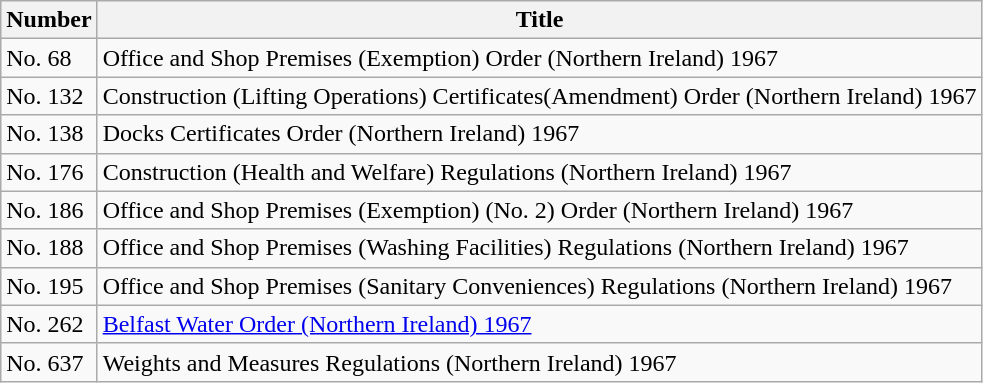<table class="wikitable collapsible">
<tr>
<th>Number</th>
<th>Title</th>
</tr>
<tr>
<td>No. 68</td>
<td>Office and Shop Premises (Exemption) Order (Northern Ireland) 1967</td>
</tr>
<tr>
<td>No. 132</td>
<td>Construction (Lifting Operations) Certificates(Amendment) Order (Northern Ireland) 1967</td>
</tr>
<tr>
<td>No. 138</td>
<td>Docks Certificates Order (Northern Ireland) 1967</td>
</tr>
<tr>
<td>No. 176</td>
<td>Construction (Health and Welfare) Regulations (Northern Ireland) 1967</td>
</tr>
<tr>
<td>No. 186</td>
<td>Office and Shop Premises (Exemption) (No. 2) Order (Northern Ireland) 1967</td>
</tr>
<tr>
<td>No. 188</td>
<td>Office and Shop Premises (Washing Facilities) Regulations (Northern Ireland) 1967</td>
</tr>
<tr>
<td>No. 195</td>
<td>Office and Shop Premises (Sanitary Conveniences) Regulations (Northern Ireland) 1967</td>
</tr>
<tr>
<td>No. 262</td>
<td><a href='#'>Belfast Water Order (Northern Ireland) 1967</a></td>
</tr>
<tr>
<td>No. 637</td>
<td>Weights and Measures Regulations (Northern Ireland) 1967</td>
</tr>
</table>
